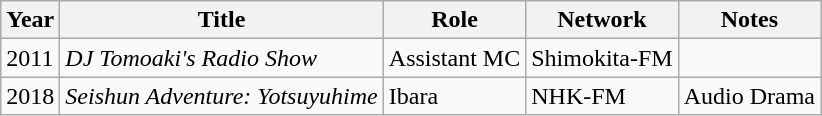<table class="wikitable">
<tr>
<th>Year</th>
<th>Title</th>
<th>Role</th>
<th>Network</th>
<th>Notes</th>
</tr>
<tr>
<td>2011</td>
<td><em>DJ Tomoaki's Radio Show</em></td>
<td>Assistant MC</td>
<td>Shimokita-FM</td>
<td></td>
</tr>
<tr>
<td>2018</td>
<td><em>Seishun Adventure: Yotsuyuhime</em></td>
<td>Ibara</td>
<td>NHK-FM</td>
<td>Audio Drama</td>
</tr>
</table>
